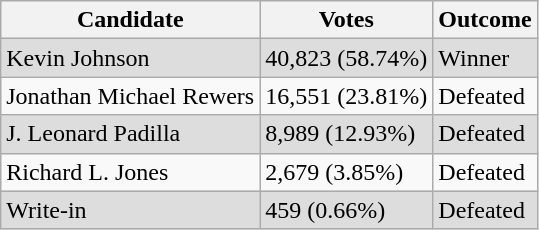<table class="wikitable">
<tr>
<th>Candidate</th>
<th>Votes</th>
<th>Outcome</th>
</tr>
<tr style="background:#ddd;">
<td>Kevin Johnson</td>
<td>40,823 (58.74%)</td>
<td>Winner</td>
</tr>
<tr>
<td>Jonathan Michael Rewers</td>
<td>16,551 (23.81%)</td>
<td>Defeated</td>
</tr>
<tr style="background:#ddd;">
<td>J. Leonard Padilla</td>
<td>8,989 (12.93%)</td>
<td>Defeated</td>
</tr>
<tr>
<td>Richard L. Jones</td>
<td>2,679 (3.85%)</td>
<td>Defeated</td>
</tr>
<tr style="background:#ddd;">
<td>Write-in</td>
<td>459 (0.66%)</td>
<td>Defeated</td>
</tr>
</table>
